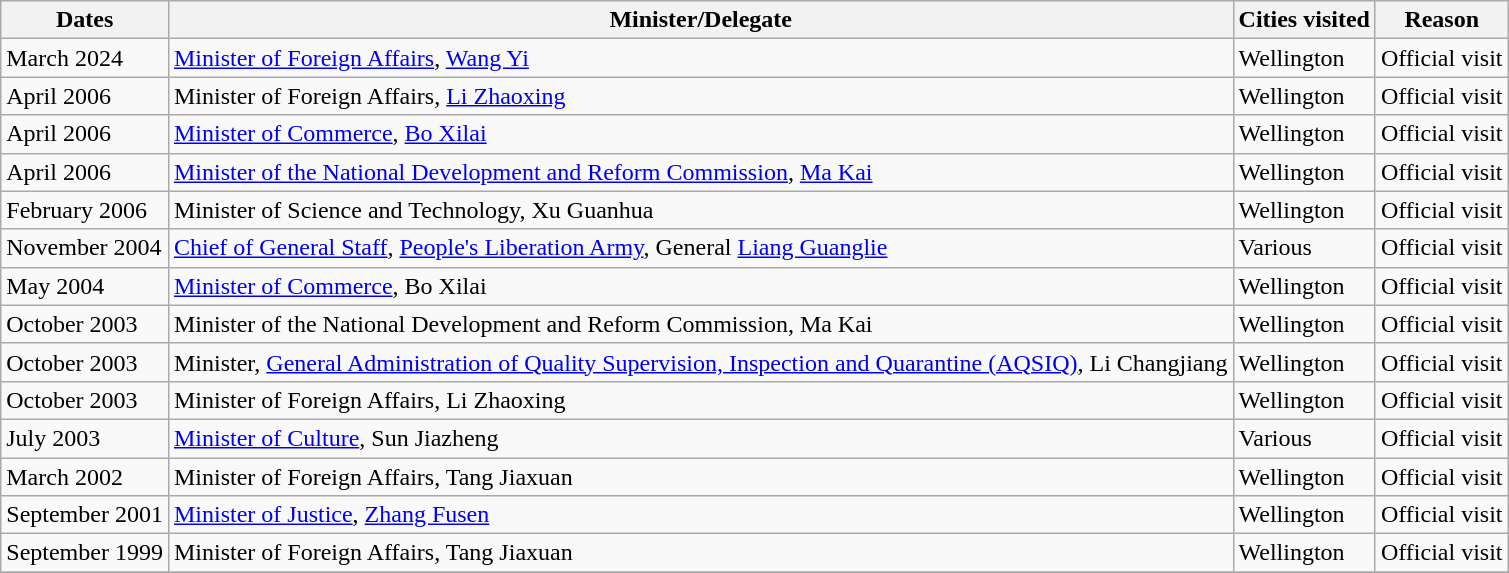<table class=wikitable>
<tr>
<th>Dates</th>
<th>Minister/Delegate</th>
<th>Cities visited</th>
<th>Reason</th>
</tr>
<tr>
<td>March 2024</td>
<td><a href='#'>Minister of Foreign Affairs</a>, <a href='#'>Wang Yi</a></td>
<td>Wellington</td>
<td>Official visit</td>
</tr>
<tr>
<td>April 2006</td>
<td>Minister of Foreign Affairs, <a href='#'>Li Zhaoxing</a></td>
<td>Wellington</td>
<td>Official visit</td>
</tr>
<tr>
<td>April 2006</td>
<td><a href='#'>Minister of Commerce</a>, <a href='#'>Bo Xilai</a></td>
<td>Wellington</td>
<td>Official visit</td>
</tr>
<tr>
<td>April 2006</td>
<td><a href='#'>Minister of the National Development and Reform Commission</a>, <a href='#'>Ma Kai</a></td>
<td>Wellington</td>
<td>Official visit</td>
</tr>
<tr>
<td>February 2006</td>
<td>Minister of Science and Technology, Xu Guanhua</td>
<td>Wellington</td>
<td>Official visit</td>
</tr>
<tr>
<td>November 2004</td>
<td><a href='#'>Chief of General Staff</a>, <a href='#'>People's Liberation Army</a>, General <a href='#'>Liang Guanglie</a></td>
<td>Various</td>
<td>Official visit</td>
</tr>
<tr>
<td>May 2004</td>
<td><a href='#'>Minister of Commerce</a>, Bo Xilai</td>
<td>Wellington</td>
<td>Official visit</td>
</tr>
<tr>
<td>October 2003</td>
<td>Minister of the National Development and Reform Commission, Ma Kai</td>
<td>Wellington</td>
<td>Official visit</td>
</tr>
<tr>
<td>October 2003</td>
<td>Minister, <a href='#'>General Administration of Quality Supervision, Inspection and Quarantine (AQSIQ)</a>, Li Changjiang</td>
<td>Wellington</td>
<td>Official visit</td>
</tr>
<tr>
<td>October 2003</td>
<td>Minister of Foreign Affairs, Li Zhaoxing</td>
<td>Wellington</td>
<td>Official visit</td>
</tr>
<tr>
<td>July 2003</td>
<td><a href='#'>Minister of Culture</a>, Sun Jiazheng</td>
<td>Various</td>
<td>Official visit</td>
</tr>
<tr>
<td>March 2002</td>
<td>Minister of Foreign Affairs, Tang Jiaxuan</td>
<td>Wellington</td>
<td>Official visit</td>
</tr>
<tr>
<td>September 2001</td>
<td><a href='#'>Minister of Justice</a>, <a href='#'>Zhang Fusen</a></td>
<td>Wellington</td>
<td>Official visit</td>
</tr>
<tr>
<td>September 1999</td>
<td>Minister of Foreign Affairs, Tang Jiaxuan</td>
<td>Wellington</td>
<td>Official visit</td>
</tr>
<tr>
</tr>
</table>
